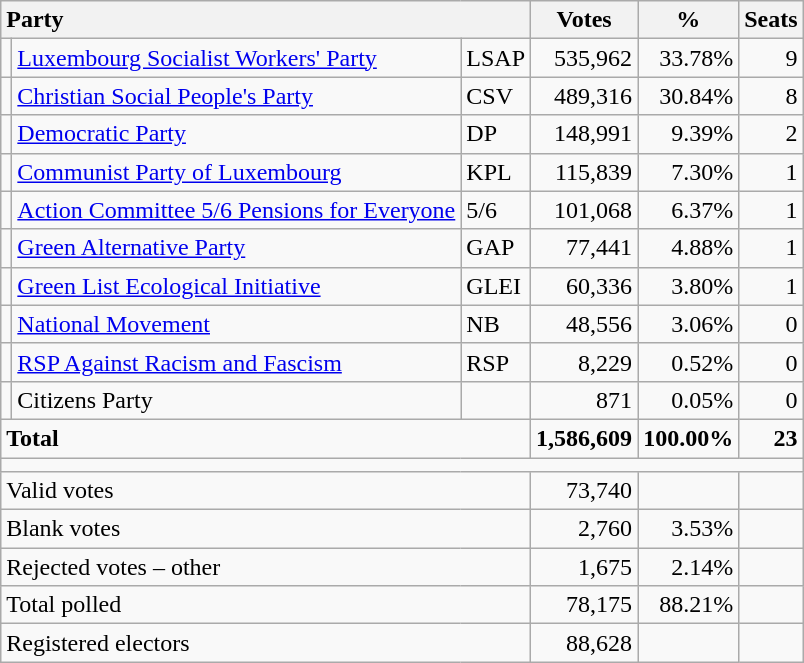<table class="wikitable" border="1" style="text-align:right;">
<tr>
<th style="text-align:left;" valign=bottom colspan=3>Party</th>
<th align=center valign=bottom width="50">Votes</th>
<th align=center valign=bottom width="50">%</th>
<th align=center>Seats</th>
</tr>
<tr>
<td></td>
<td align=left><a href='#'>Luxembourg Socialist Workers' Party</a></td>
<td align=left>LSAP</td>
<td>535,962</td>
<td>33.78%</td>
<td>9</td>
</tr>
<tr>
<td></td>
<td align=left><a href='#'>Christian Social People's Party</a></td>
<td align=left>CSV</td>
<td>489,316</td>
<td>30.84%</td>
<td>8</td>
</tr>
<tr>
<td></td>
<td align=left><a href='#'>Democratic Party</a></td>
<td align=left>DP</td>
<td>148,991</td>
<td>9.39%</td>
<td>2</td>
</tr>
<tr>
<td></td>
<td align=left><a href='#'>Communist Party of Luxembourg</a></td>
<td align=left>KPL</td>
<td>115,839</td>
<td>7.30%</td>
<td>1</td>
</tr>
<tr>
<td></td>
<td align=left><a href='#'>Action Committee 5/6 Pensions for Everyone</a></td>
<td align=left>5/6</td>
<td>101,068</td>
<td>6.37%</td>
<td>1</td>
</tr>
<tr>
<td></td>
<td align=left><a href='#'>Green Alternative Party</a></td>
<td align=left>GAP</td>
<td>77,441</td>
<td>4.88%</td>
<td>1</td>
</tr>
<tr>
<td></td>
<td align=left><a href='#'>Green List Ecological Initiative</a></td>
<td align=left>GLEI</td>
<td>60,336</td>
<td>3.80%</td>
<td>1</td>
</tr>
<tr>
<td></td>
<td align=left><a href='#'>National Movement</a></td>
<td align=left>NB</td>
<td>48,556</td>
<td>3.06%</td>
<td>0</td>
</tr>
<tr>
<td></td>
<td align=left><a href='#'>RSP Against Racism and Fascism</a></td>
<td align=left>RSP</td>
<td>8,229</td>
<td>0.52%</td>
<td>0</td>
</tr>
<tr>
<td></td>
<td align=left>Citizens Party</td>
<td align=left></td>
<td>871</td>
<td>0.05%</td>
<td>0</td>
</tr>
<tr style="font-weight:bold">
<td align=left colspan=3>Total</td>
<td>1,586,609</td>
<td>100.00%</td>
<td>23</td>
</tr>
<tr>
<td colspan=6 height="2"></td>
</tr>
<tr>
<td align=left colspan=3>Valid votes</td>
<td>73,740</td>
<td></td>
<td></td>
</tr>
<tr>
<td align=left colspan=3>Blank votes</td>
<td>2,760</td>
<td>3.53%</td>
<td></td>
</tr>
<tr>
<td align=left colspan=3>Rejected votes – other</td>
<td>1,675</td>
<td>2.14%</td>
<td></td>
</tr>
<tr>
<td align=left colspan=3>Total polled</td>
<td>78,175</td>
<td>88.21%</td>
<td></td>
</tr>
<tr>
<td align=left colspan=3>Registered electors</td>
<td>88,628</td>
<td></td>
<td></td>
</tr>
</table>
